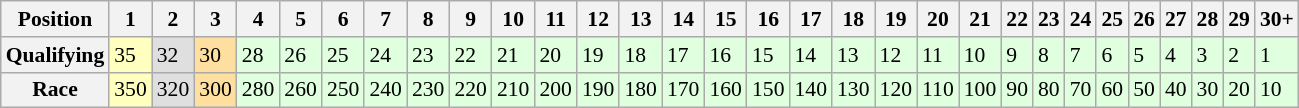<table class="wikitable" style="font-size: 90%;" align="center">
<tr>
<th>Position</th>
<th>1</th>
<th>2</th>
<th>3</th>
<th>4</th>
<th>5</th>
<th>6</th>
<th>7</th>
<th>8</th>
<th>9</th>
<th>10</th>
<th>11</th>
<th>12</th>
<th>13</th>
<th>14</th>
<th>15</th>
<th>16</th>
<th>17</th>
<th>18</th>
<th>19</th>
<th>20</th>
<th>21</th>
<th>22</th>
<th>23</th>
<th>24</th>
<th>25</th>
<th>26</th>
<th>27</th>
<th>28</th>
<th>29</th>
<th>30+</th>
</tr>
<tr>
<th>Qualifying</th>
<td style="background:#ffffbf;">35</td>
<td style="background:#dfdfdf;">32</td>
<td style="background:#ffdf9f;">30</td>
<td style="background:#dfffdf;">28</td>
<td style="background:#dfffdf;">26</td>
<td style="background:#dfffdf;">25</td>
<td style="background:#dfffdf;">24</td>
<td style="background:#dfffdf;">23</td>
<td style="background:#dfffdf;">22</td>
<td style="background:#dfffdf;">21</td>
<td style="background:#dfffdf;">20</td>
<td style="background:#dfffdf;">19</td>
<td style="background:#dfffdf;">18</td>
<td style="background:#dfffdf;">17</td>
<td style="background:#dfffdf;">16</td>
<td style="background:#dfffdf;">15</td>
<td style="background:#dfffdf;">14</td>
<td style="background:#dfffdf;">13</td>
<td style="background:#dfffdf;">12</td>
<td style="background:#dfffdf;">11</td>
<td style="background:#dfffdf;">10</td>
<td style="background:#dfffdf;">9</td>
<td style="background:#dfffdf;">8</td>
<td style="background:#dfffdf;">7</td>
<td style="background:#dfffdf;">6</td>
<td style="background:#dfffdf;">5</td>
<td style="background:#dfffdf;">4</td>
<td style="background:#dfffdf;">3</td>
<td style="background:#dfffdf;">2</td>
<td style="background:#dfffdf;">1</td>
</tr>
<tr>
<th>Race</th>
<td style="background:#ffffbf;">350</td>
<td style="background:#dfdfdf;">320</td>
<td style="background:#ffdf9f;">300</td>
<td style="background:#dfffdf;">280</td>
<td style="background:#dfffdf;">260</td>
<td style="background:#dfffdf;">250</td>
<td style="background:#dfffdf;">240</td>
<td style="background:#dfffdf;">230</td>
<td style="background:#dfffdf;">220</td>
<td style="background:#dfffdf;">210</td>
<td style="background:#dfffdf;">200</td>
<td style="background:#dfffdf;">190</td>
<td style="background:#dfffdf;">180</td>
<td style="background:#dfffdf;">170</td>
<td style="background:#dfffdf;">160</td>
<td style="background:#dfffdf;">150</td>
<td style="background:#dfffdf;">140</td>
<td style="background:#dfffdf;">130</td>
<td style="background:#dfffdf;">120</td>
<td style="background:#dfffdf;">110</td>
<td style="background:#dfffdf;">100</td>
<td style="background:#dfffdf;">90</td>
<td style="background:#dfffdf;">80</td>
<td style="background:#dfffdf;">70</td>
<td style="background:#dfffdf;">60</td>
<td style="background:#dfffdf;">50</td>
<td style="background:#dfffdf;">40</td>
<td style="background:#dfffdf;">30</td>
<td style="background:#dfffdf;">20</td>
<td style="background:#dfffdf;">10</td>
</tr>
</table>
